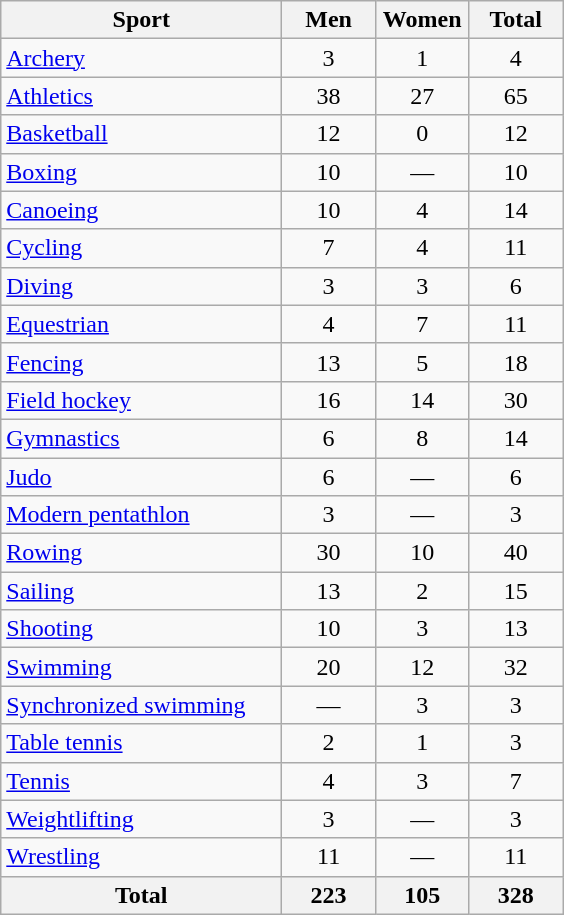<table class="wikitable sortable" style="text-align:center;">
<tr>
<th width=180>Sport</th>
<th width=55>Men</th>
<th width=55>Women</th>
<th width=55>Total</th>
</tr>
<tr>
<td align=left><a href='#'>Archery</a></td>
<td>3</td>
<td>1</td>
<td>4</td>
</tr>
<tr>
<td align=left><a href='#'>Athletics</a></td>
<td>38</td>
<td>27</td>
<td>65</td>
</tr>
<tr>
<td align=left><a href='#'>Basketball</a></td>
<td>12</td>
<td>0</td>
<td>12</td>
</tr>
<tr>
<td align=left><a href='#'>Boxing</a></td>
<td>10</td>
<td>—</td>
<td>10</td>
</tr>
<tr>
<td align=left><a href='#'>Canoeing</a></td>
<td>10</td>
<td>4</td>
<td>14</td>
</tr>
<tr>
<td align=left><a href='#'>Cycling</a></td>
<td>7</td>
<td>4</td>
<td>11</td>
</tr>
<tr>
<td align=left><a href='#'>Diving</a></td>
<td>3</td>
<td>3</td>
<td>6</td>
</tr>
<tr>
<td align=left><a href='#'>Equestrian</a></td>
<td>4</td>
<td>7</td>
<td>11</td>
</tr>
<tr>
<td align=left><a href='#'>Fencing</a></td>
<td>13</td>
<td>5</td>
<td>18</td>
</tr>
<tr>
<td align=left><a href='#'>Field hockey</a></td>
<td>16</td>
<td>14</td>
<td>30</td>
</tr>
<tr>
<td align=left><a href='#'>Gymnastics</a></td>
<td>6</td>
<td>8</td>
<td>14</td>
</tr>
<tr>
<td align=left><a href='#'>Judo</a></td>
<td>6</td>
<td>—</td>
<td>6</td>
</tr>
<tr>
<td align=left><a href='#'>Modern pentathlon</a></td>
<td>3</td>
<td>—</td>
<td>3</td>
</tr>
<tr>
<td align=left><a href='#'>Rowing</a></td>
<td>30</td>
<td>10</td>
<td>40</td>
</tr>
<tr>
<td align=left><a href='#'>Sailing</a></td>
<td>13</td>
<td>2</td>
<td>15</td>
</tr>
<tr>
<td align=left><a href='#'>Shooting</a></td>
<td>10</td>
<td>3</td>
<td>13</td>
</tr>
<tr>
<td align=left><a href='#'>Swimming</a></td>
<td>20</td>
<td>12</td>
<td>32</td>
</tr>
<tr>
<td align=left><a href='#'>Synchronized swimming</a></td>
<td>—</td>
<td>3</td>
<td>3</td>
</tr>
<tr>
<td align=left><a href='#'>Table tennis</a></td>
<td>2</td>
<td>1</td>
<td>3</td>
</tr>
<tr>
<td align=left><a href='#'>Tennis</a></td>
<td>4</td>
<td>3</td>
<td>7</td>
</tr>
<tr>
<td align=left><a href='#'>Weightlifting</a></td>
<td>3</td>
<td>—</td>
<td>3</td>
</tr>
<tr>
<td align=left><a href='#'>Wrestling</a></td>
<td>11</td>
<td>—</td>
<td>11</td>
</tr>
<tr>
<th>Total</th>
<th>223</th>
<th>105</th>
<th>328</th>
</tr>
</table>
